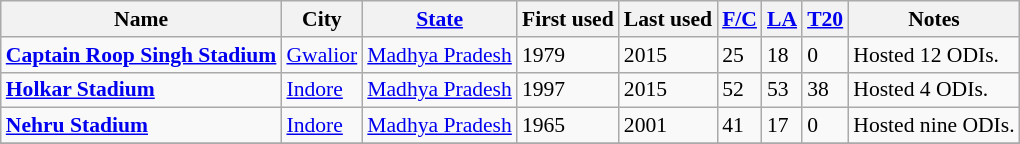<table class="wikitable sortable collapsible static-row-numbers" style="font-size: 90%">
<tr>
<th>Name</th>
<th>City</th>
<th><a href='#'>State</a></th>
<th>First used</th>
<th>Last used</th>
<th><a href='#'>F/C</a></th>
<th><a href='#'>LA</a></th>
<th><a href='#'>T20</a></th>
<th>Notes</th>
</tr>
<tr>
<td><strong><a href='#'>Captain Roop Singh Stadium</a></strong></td>
<td><a href='#'>Gwalior</a></td>
<td><a href='#'>Madhya Pradesh</a></td>
<td>1979</td>
<td>2015</td>
<td>25</td>
<td>18</td>
<td>0</td>
<td>Hosted 12 ODIs.</td>
</tr>
<tr>
<td><strong><a href='#'>Holkar Stadium</a></strong></td>
<td><a href='#'>Indore</a></td>
<td><a href='#'>Madhya Pradesh</a></td>
<td>1997</td>
<td>2015</td>
<td>52</td>
<td>53</td>
<td>38</td>
<td>Hosted 4 ODIs.</td>
</tr>
<tr>
<td><strong><a href='#'>Nehru Stadium</a></strong></td>
<td><a href='#'>Indore</a></td>
<td><a href='#'>Madhya Pradesh</a></td>
<td>1965</td>
<td>2001</td>
<td>41</td>
<td>17</td>
<td>0</td>
<td>Hosted nine ODIs.</td>
</tr>
<tr>
</tr>
</table>
